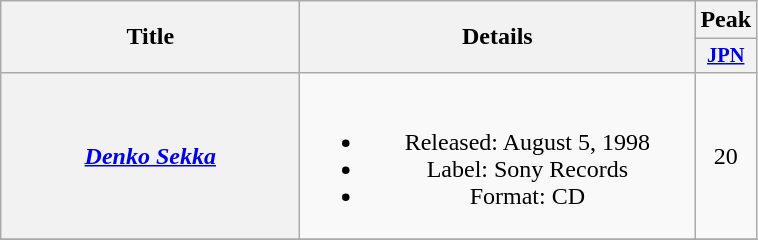<table class="wikitable plainrowheaders" style="text-align:center;">
<tr>
<th scope="col" rowspan="2" style="width:12em;">Title</th>
<th scope="col" rowspan="2" style="width:16em;">Details</th>
<th scope="col">Peak</th>
</tr>
<tr>
<th scope="col" style="width:2.5em;font-size:85%;"><a href='#'>JPN</a><br></th>
</tr>
<tr>
<th scope="row"><em><a href='#'>Denko Sekka</a></em></th>
<td><br><ul><li>Released: August 5, 1998</li><li>Label: Sony Records</li><li>Format: CD</li></ul></td>
<td>20</td>
</tr>
<tr>
</tr>
</table>
